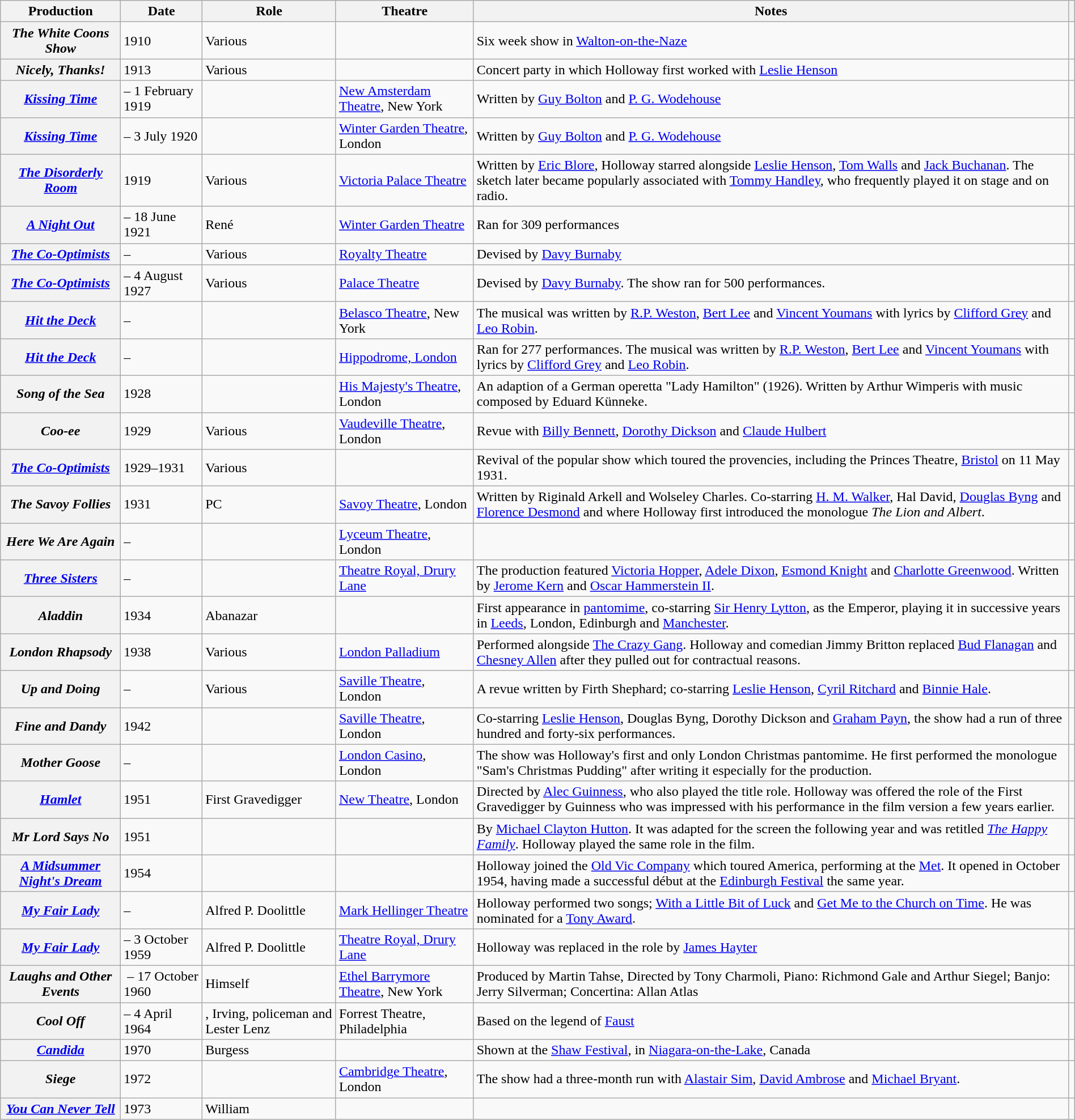<table class="wikitable plainrowheaders sortable" style="margin-right: 0;">
<tr>
<th scope="col">Production</th>
<th scope="col">Date</th>
<th scope="col">Role</th>
<th scope="col">Theatre</th>
<th scope="col" style=" class="unsortable">Notes</th>
<th scope="col" class="unsortable"></th>
</tr>
<tr>
<th scope="row"><em>The White Coons Show</em></th>
<td>1910</td>
<td>Various</td>
<td></td>
<td>Six week show in <a href='#'>Walton-on-the-Naze</a></td>
<td style="text-align: center;"></td>
</tr>
<tr>
<th scope="row"><em>Nicely, Thanks!</em></th>
<td>1913</td>
<td>Various</td>
<td></td>
<td>Concert party in which Holloway first worked with <a href='#'>Leslie Henson</a></td>
<td style="text-align: center;"></td>
</tr>
<tr>
<th scope="row"><em><a href='#'>Kissing Time</a></em></th>
<td> – 1 February 1919</td>
<td></td>
<td><a href='#'>New Amsterdam Theatre</a>, New York</td>
<td>Written by <a href='#'>Guy Bolton</a> and <a href='#'>P. G. Wodehouse</a></td>
<td style="text-align: center;"></td>
</tr>
<tr>
<th scope="row"><em><a href='#'>Kissing Time</a></em></th>
<td> – 3 July 1920</td>
<td></td>
<td><a href='#'>Winter Garden Theatre</a>, London</td>
<td>Written by <a href='#'>Guy Bolton</a> and <a href='#'>P. G. Wodehouse</a></td>
<td style="text-align: center;"></td>
</tr>
<tr>
<th scope="row"><em><a href='#'>The Disorderly Room</a></em></th>
<td>1919</td>
<td>Various</td>
<td><a href='#'>Victoria Palace Theatre</a></td>
<td>Written by <a href='#'>Eric Blore</a>, Holloway starred alongside <a href='#'>Leslie Henson</a>, <a href='#'>Tom Walls</a> and <a href='#'>Jack Buchanan</a>. The sketch later became popularly associated with <a href='#'>Tommy Handley</a>, who frequently played it on stage and on radio.</td>
<td style="text-align: center;"></td>
</tr>
<tr>
<th scope="row"><em><a href='#'>A Night Out</a></em></th>
<td> – 18 June 1921</td>
<td>René</td>
<td><a href='#'>Winter Garden Theatre</a></td>
<td>Ran for 309 performances</td>
<td style="text-align: center;"></td>
</tr>
<tr>
<th scope="row"><em><a href='#'>The Co-Optimists</a></em></th>
<td> –</td>
<td>Various</td>
<td><a href='#'>Royalty Theatre</a></td>
<td>Devised by <a href='#'>Davy Burnaby</a></td>
<td style="text-align: center;"></td>
</tr>
<tr>
<th scope="row"><em><a href='#'>The Co-Optimists</a></em></th>
<td> – 4 August 1927</td>
<td>Various</td>
<td><a href='#'>Palace Theatre</a></td>
<td>Devised by <a href='#'>Davy Burnaby</a>. The show ran for 500 performances.</td>
<td style="text-align: center;"></td>
</tr>
<tr>
<th scope="row"><em><a href='#'>Hit the Deck</a></em></th>
<td> –</td>
<td></td>
<td><a href='#'>Belasco Theatre</a>, New York</td>
<td>The musical was written by <a href='#'>R.P. Weston</a>, <a href='#'>Bert Lee</a> and <a href='#'>Vincent Youmans</a> with lyrics by <a href='#'>Clifford Grey</a> and <a href='#'>Leo Robin</a>.</td>
<td style="text-align: center;"></td>
</tr>
<tr>
<th scope="row"><em><a href='#'>Hit the Deck</a></em></th>
<td> –</td>
<td></td>
<td><a href='#'>Hippodrome, London</a></td>
<td>Ran for 277 performances. The musical was written by <a href='#'>R.P. Weston</a>, <a href='#'>Bert Lee</a> and <a href='#'>Vincent Youmans</a> with lyrics by <a href='#'>Clifford Grey</a> and <a href='#'>Leo Robin</a>.</td>
<td style="text-align: center;"></td>
</tr>
<tr>
<th scope="row"><em>Song of the Sea</em></th>
<td>1928</td>
<td></td>
<td><a href='#'>His Majesty's Theatre</a>, London</td>
<td>An adaption of a German operetta "Lady Hamilton" (1926). Written by Arthur Wimperis with music composed by Eduard Künneke.</td>
<td style="text-align: center;"></td>
</tr>
<tr>
<th scope="row"><em>Coo-ee</em></th>
<td>1929</td>
<td>Various</td>
<td><a href='#'>Vaudeville Theatre</a>, London</td>
<td>Revue with <a href='#'>Billy Bennett</a>, <a href='#'>Dorothy Dickson</a> and <a href='#'>Claude Hulbert</a></td>
<td style="text-align: center;"></td>
</tr>
<tr>
<th scope="row"><em><a href='#'>The Co-Optimists</a></em></th>
<td>1929–1931</td>
<td>Various</td>
<td></td>
<td>Revival of the popular show which toured the provencies, including the Princes Theatre, <a href='#'>Bristol</a> on 11 May 1931.</td>
<td style="text-align: center;"></td>
</tr>
<tr>
<th scope="row"><em>The Savoy Follies</em></th>
<td>1931</td>
<td>PC</td>
<td><a href='#'>Savoy Theatre</a>, London</td>
<td>Written by Riginald Arkell and Wolseley Charles. Co-starring <a href='#'>H. M. Walker</a>, Hal David, <a href='#'>Douglas Byng</a> and <a href='#'>Florence Desmond</a> and where Holloway first introduced the monologue <em>The Lion and Albert</em>.</td>
<td style="text-align: center;"></td>
</tr>
<tr>
<th scope="row"><em>Here We Are Again</em></th>
<td> –</td>
<td></td>
<td><a href='#'>Lyceum Theatre</a>, London</td>
<td></td>
<td style="text-align: center;"></td>
</tr>
<tr>
<th scope="row"><em><a href='#'>Three Sisters</a></em></th>
<td> –</td>
<td></td>
<td><a href='#'>Theatre Royal, Drury Lane</a></td>
<td>The production featured <a href='#'>Victoria Hopper</a>, <a href='#'>Adele Dixon</a>, <a href='#'>Esmond Knight</a> and <a href='#'>Charlotte Greenwood</a>. Written by <a href='#'>Jerome Kern</a> and <a href='#'>Oscar Hammerstein II</a>.</td>
<td style="text-align: center;"></td>
</tr>
<tr>
<th scope="row"><em>Aladdin</em></th>
<td>1934</td>
<td>Abanazar</td>
<td></td>
<td>First appearance in <a href='#'>pantomime</a>, co-starring <a href='#'>Sir Henry Lytton</a>, as the Emperor, playing it in successive years in <a href='#'>Leeds</a>, London, Edinburgh and <a href='#'>Manchester</a>.</td>
<td style="text-align: center;"></td>
</tr>
<tr>
<th scope="row"><em>London Rhapsody</em></th>
<td>1938</td>
<td>Various</td>
<td><a href='#'>London Palladium</a></td>
<td>Performed alongside <a href='#'>The Crazy Gang</a>. Holloway and comedian Jimmy Britton replaced <a href='#'>Bud Flanagan</a> and <a href='#'>Chesney Allen</a> after they pulled out for contractual reasons.</td>
<td style="text-align: center;"></td>
</tr>
<tr>
<th scope="row"><em>Up and Doing</em></th>
<td> –</td>
<td>Various</td>
<td><a href='#'>Saville Theatre</a>, London</td>
<td>A revue written by Firth Shephard; co-starring <a href='#'>Leslie Henson</a>, <a href='#'>Cyril Ritchard</a> and <a href='#'>Binnie Hale</a>.</td>
<td style="text-align: center;"></td>
</tr>
<tr>
<th scope="row"><em>Fine and Dandy</em></th>
<td>1942</td>
<td></td>
<td><a href='#'>Saville Theatre</a>, London</td>
<td>Co-starring <a href='#'>Leslie Henson</a>, Douglas Byng, Dorothy Dickson and <a href='#'>Graham Payn</a>, the show had a run of three hundred and forty-six performances.</td>
<td style="text-align: center;"></td>
</tr>
<tr>
<th scope="row"><em>Mother Goose</em></th>
<td> –</td>
<td></td>
<td><a href='#'>London Casino</a>, London</td>
<td>The show was Holloway's first and only London Christmas pantomime. He first performed the monologue "Sam's Christmas Pudding" after writing it especially for the production.</td>
<td style="text-align: center;"></td>
</tr>
<tr>
<th scope="row"><em><a href='#'>Hamlet</a></em></th>
<td>1951</td>
<td>First Gravedigger</td>
<td><a href='#'>New Theatre</a>, London</td>
<td>Directed by <a href='#'>Alec Guinness</a>, who also played the title role. Holloway was offered the role of the First Gravedigger by Guinness who was impressed with his performance in the film version a few years earlier.</td>
<td style="text-align: center;"></td>
</tr>
<tr>
<th scope="row"><em>Mr Lord Says No</em></th>
<td>1951</td>
<td></td>
<td></td>
<td>By <a href='#'>Michael Clayton Hutton</a>. It was adapted for the screen the following year and was retitled <em><a href='#'>The Happy Family</a></em>. Holloway played the same role in the film.</td>
<td style="text-align: center;"></td>
</tr>
<tr>
<th scope="row"><em><a href='#'>A Midsummer Night's Dream</a></em></th>
<td>1954</td>
<td></td>
<td></td>
<td>Holloway joined the <a href='#'>Old Vic Company</a> which toured America, performing at the <a href='#'>Met</a>. It opened in October 1954, having made a successful début at the <a href='#'>Edinburgh Festival</a> the same year.</td>
<td style="text-align: center;"></td>
</tr>
<tr>
<th scope="row"><em><a href='#'>My Fair Lady</a></em></th>
<td> –</td>
<td>Alfred P. Doolittle</td>
<td><a href='#'>Mark Hellinger Theatre</a></td>
<td>Holloway performed two songs; <a href='#'>With a Little Bit of Luck</a> and <a href='#'>Get Me to the Church on Time</a>. He was nominated for a <a href='#'>Tony Award</a>.</td>
<td style="text-align: center;"></td>
</tr>
<tr>
<th scope="row"><em><a href='#'>My Fair Lady</a></em></th>
<td> – 3 October 1959</td>
<td>Alfred P. Doolittle</td>
<td><a href='#'>Theatre Royal, Drury Lane</a></td>
<td>Holloway was replaced in the role by <a href='#'>James Hayter</a></td>
<td style="text-align: center;"></td>
</tr>
<tr>
<th scope="row"><em>Laughs and Other Events</em></th>
<td> – 17 October 1960</td>
<td>Himself</td>
<td><a href='#'>Ethel Barrymore Theatre</a>, New York</td>
<td>Produced by Martin Tahse, Directed by Tony Charmoli, Piano: Richmond Gale and Arthur Siegel; Banjo: Jerry Silverman; Concertina: Allan Atlas</td>
<td style="text-align: center;"></td>
</tr>
<tr>
<th scope="row"><em>Cool Off</em></th>
<td> – 4 April 1964</td>
<td>, Irving, policeman and Lester Lenz</td>
<td>Forrest Theatre, Philadelphia</td>
<td>Based on the legend of <a href='#'>Faust</a></td>
<td style="text-align: center;"></td>
</tr>
<tr>
<th scope="row"><em><a href='#'>Candida</a></em></th>
<td>1970</td>
<td>Burgess</td>
<td></td>
<td>Shown at the <a href='#'>Shaw Festival</a>, in <a href='#'>Niagara-on-the-Lake</a>, Canada</td>
<td style="text-align: center;"></td>
</tr>
<tr>
<th scope="row"><em>Siege</em></th>
<td>1972</td>
<td></td>
<td><a href='#'>Cambridge Theatre</a>, London</td>
<td>The show had a three-month run with <a href='#'>Alastair Sim</a>, <a href='#'>David Ambrose</a> and <a href='#'>Michael Bryant</a>.</td>
<td style="text-align: center;"></td>
</tr>
<tr>
<th scope="row"><em><a href='#'>You Can Never Tell</a></em></th>
<td>1973</td>
<td>William</td>
<td></td>
<td></td>
<td style="text-align: center;"></td>
</tr>
</table>
